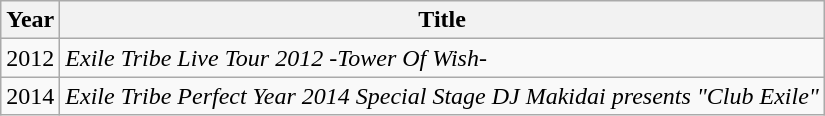<table class="wikitable">
<tr>
<th>Year</th>
<th>Title</th>
</tr>
<tr>
<td>2012</td>
<td><em>Exile Tribe Live Tour 2012 -Tower Of Wish-</em></td>
</tr>
<tr>
<td>2014</td>
<td><em>Exile Tribe Perfect Year 2014 Special Stage DJ Makidai presents "Club Exile"</em></td>
</tr>
</table>
